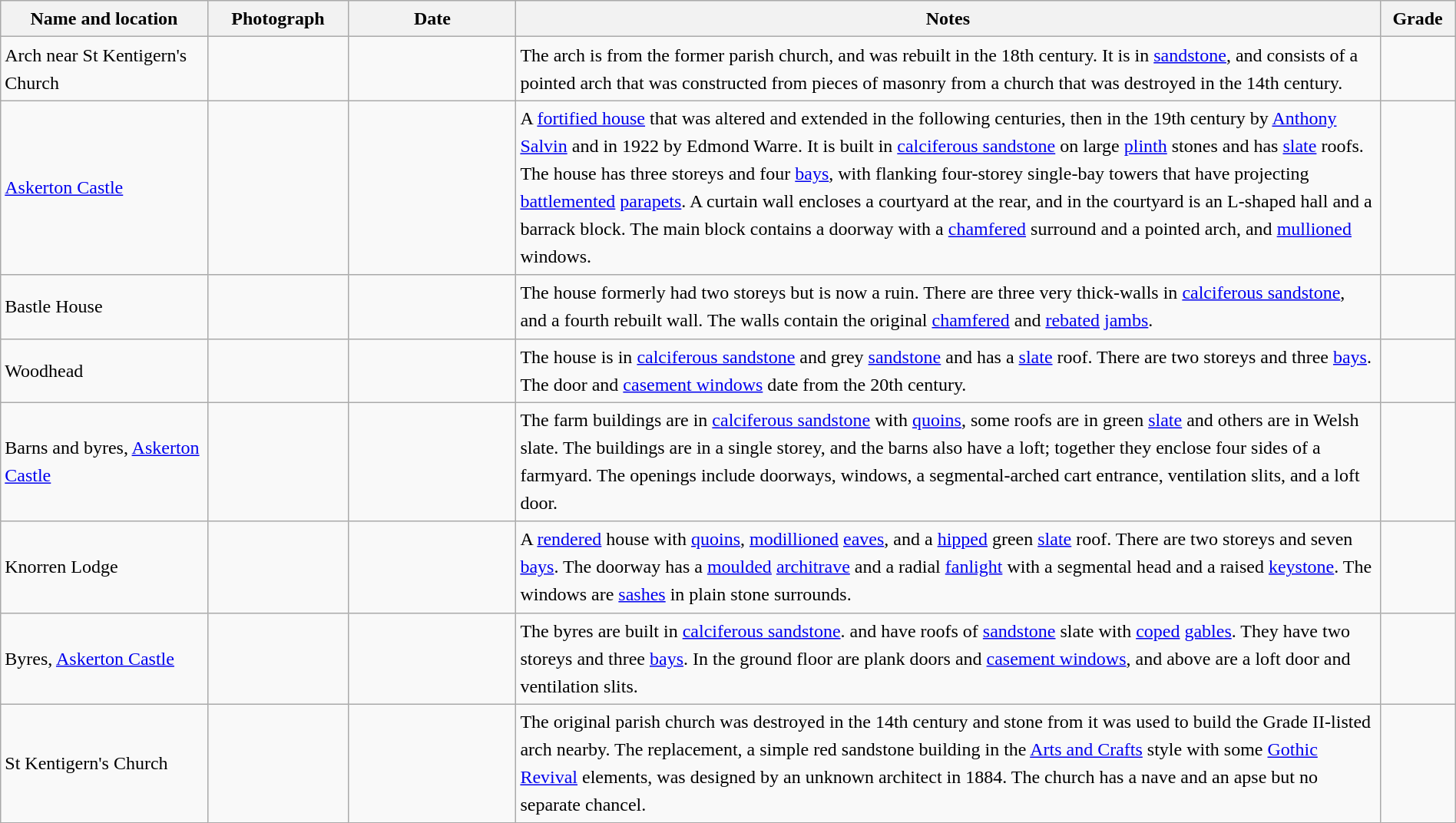<table class="wikitable sortable plainrowheaders" style="width:100%; border:0; text-align:left; line-height:150%;">
<tr>
<th scope="col"  style="width:150px">Name and location</th>
<th scope="col"  style="width:100px" class="unsortable">Photograph</th>
<th scope="col"  style="width:120px">Date</th>
<th scope="col"  style="width:650px" class="unsortable">Notes</th>
<th scope="col"  style="width:50px">Grade</th>
</tr>
<tr>
<td>Arch near St Kentigern's Church<br><small></small></td>
<td></td>
<td align="center"></td>
<td>The arch is from the former parish church, and was rebuilt in the 18th century.  It is in <a href='#'>sandstone</a>, and consists of a pointed arch that was constructed from pieces of masonry from a church that was destroyed in the 14th century.</td>
<td align="center" ></td>
</tr>
<tr>
<td><a href='#'>Askerton Castle</a><br><small></small></td>
<td></td>
<td align="center"></td>
<td>A <a href='#'>fortified house</a> that was altered and extended in the following centuries, then in the 19th century by <a href='#'>Anthony Salvin</a> and in 1922 by Edmond Warre.  It is built in <a href='#'>calciferous sandstone</a> on large <a href='#'>plinth</a> stones and has <a href='#'>slate</a> roofs.  The house has three storeys and four <a href='#'>bays</a>, with flanking four-storey single-bay towers that have projecting <a href='#'>battlemented</a> <a href='#'>parapets</a>.  A curtain wall encloses a courtyard at the rear, and in the courtyard is an L-shaped hall and a barrack block.  The main block contains a doorway with a <a href='#'>chamfered</a> surround and a pointed arch, and <a href='#'>mullioned</a> windows.</td>
<td align="center" ></td>
</tr>
<tr>
<td>Bastle House<br><small></small></td>
<td></td>
<td align="center"></td>
<td>The house formerly had two storeys but is now a ruin.  There are three very thick-walls in <a href='#'>calciferous sandstone</a>, and a fourth rebuilt wall.  The walls contain the original <a href='#'>chamfered</a> and <a href='#'>rebated</a> <a href='#'>jambs</a>.</td>
<td align="center" ></td>
</tr>
<tr>
<td>Woodhead<br><small></small></td>
<td></td>
<td align="center"></td>
<td>The house is in <a href='#'>calciferous sandstone</a> and grey <a href='#'>sandstone</a> and has a <a href='#'>slate</a> roof.  There are two storeys and three <a href='#'>bays</a>.  The door and <a href='#'>casement windows</a> date from the 20th century.</td>
<td align="center" ></td>
</tr>
<tr>
<td>Barns and byres, <a href='#'>Askerton Castle</a><br><small></small></td>
<td></td>
<td align="center"></td>
<td>The farm buildings are in <a href='#'>calciferous sandstone</a> with <a href='#'>quoins</a>, some roofs are in green <a href='#'>slate</a> and others are in Welsh slate.  The buildings are in a single storey, and the barns also have a loft; together they enclose four sides of a farmyard.  The openings include doorways, windows, a segmental-arched cart entrance, ventilation slits, and a loft door.</td>
<td align="center" ></td>
</tr>
<tr>
<td>Knorren Lodge<br><small></small></td>
<td></td>
<td align="center"></td>
<td>A <a href='#'>rendered</a> house with <a href='#'>quoins</a>, <a href='#'>modillioned</a> <a href='#'>eaves</a>, and a <a href='#'>hipped</a> green <a href='#'>slate</a> roof.  There are two storeys and seven <a href='#'>bays</a>.  The doorway has a <a href='#'>moulded</a> <a href='#'>architrave</a> and a radial <a href='#'>fanlight</a> with a segmental head and a raised <a href='#'>keystone</a>.  The windows are <a href='#'>sashes</a> in plain stone surrounds.</td>
<td align="center" ></td>
</tr>
<tr>
<td>Byres, <a href='#'>Askerton Castle</a><br><small></small></td>
<td></td>
<td align="center"></td>
<td>The byres are built in <a href='#'>calciferous sandstone</a>. and have roofs of <a href='#'>sandstone</a> slate with <a href='#'>coped</a> <a href='#'>gables</a>.  They have two storeys and three <a href='#'>bays</a>.  In the ground floor are plank doors and <a href='#'>casement windows</a>, and above are a loft door and ventilation slits.</td>
<td align="center" ></td>
</tr>
<tr>
<td>St Kentigern's Church<br><small></small></td>
<td></td>
<td align="center"></td>
<td>The original parish church was destroyed in the 14th century and stone from it was used to build the Grade II-listed arch nearby.  The replacement, a simple red sandstone building in the <a href='#'>Arts and Crafts</a> style with some <a href='#'>Gothic Revival</a> elements, was designed by an unknown architect in 1884.  The church has a nave and an apse but no separate chancel.</td>
<td align="center" ></td>
</tr>
<tr>
</tr>
</table>
